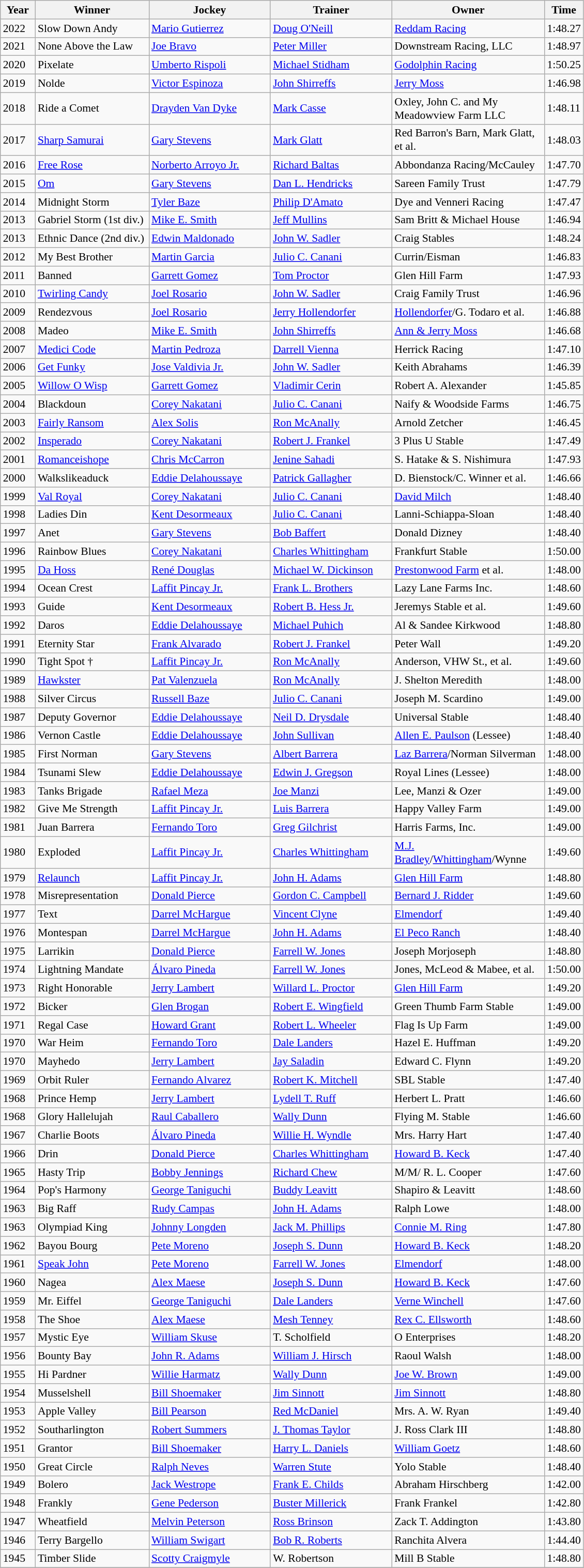<table class="wikitable sortable" style="font-size:90%">
<tr>
<th style="width:38px">Year<br></th>
<th style="width:140px">Winner<br></th>
<th style="width:150px">Jockey<br></th>
<th style="width:150px">Trainer<br></th>
<th style="width:190px">Owner<br></th>
<th>Time</th>
</tr>
<tr>
<td>2022</td>
<td>Slow Down Andy</td>
<td><a href='#'>Mario Gutierrez</a></td>
<td><a href='#'>Doug O'Neill</a></td>
<td><a href='#'>Reddam Racing</a></td>
<td>1:48.27</td>
</tr>
<tr>
<td>2021</td>
<td>None Above the Law</td>
<td><a href='#'>Joe Bravo</a></td>
<td><a href='#'>Peter Miller</a></td>
<td>Downstream Racing, LLC</td>
<td>1:48.97</td>
</tr>
<tr>
<td>2020</td>
<td>Pixelate</td>
<td><a href='#'>Umberto Rispoli</a></td>
<td><a href='#'>Michael Stidham</a></td>
<td><a href='#'>Godolphin Racing</a></td>
<td>1:50.25</td>
</tr>
<tr>
<td>2019</td>
<td>Nolde</td>
<td><a href='#'>Victor Espinoza</a></td>
<td><a href='#'>John Shirreffs</a></td>
<td><a href='#'>Jerry Moss</a></td>
<td>1:46.98</td>
</tr>
<tr>
<td>2018</td>
<td>Ride a Comet</td>
<td><a href='#'>Drayden Van Dyke</a></td>
<td><a href='#'>Mark Casse</a></td>
<td>Oxley, John C. and My Meadowview Farm LLC</td>
<td>1:48.11</td>
</tr>
<tr>
<td>2017</td>
<td><a href='#'>Sharp Samurai</a></td>
<td><a href='#'>Gary Stevens</a></td>
<td><a href='#'>Mark Glatt</a></td>
<td>Red Barron's Barn, Mark Glatt, et al.</td>
<td>1:48.03</td>
</tr>
<tr>
<td>2016</td>
<td><a href='#'>Free Rose</a></td>
<td><a href='#'>Norberto Arroyo Jr.</a></td>
<td><a href='#'>Richard Baltas</a></td>
<td>Abbondanza Racing/McCauley</td>
<td>1:47.70</td>
</tr>
<tr>
<td>2015</td>
<td><a href='#'>Om</a></td>
<td><a href='#'>Gary Stevens</a></td>
<td><a href='#'>Dan L. Hendricks</a></td>
<td>Sareen Family Trust</td>
<td>1:47.79</td>
</tr>
<tr>
<td>2014</td>
<td>Midnight Storm</td>
<td><a href='#'>Tyler Baze</a></td>
<td><a href='#'>Philip D'Amato</a></td>
<td>Dye and Venneri Racing</td>
<td>1:47.47</td>
</tr>
<tr>
<td>2013</td>
<td>Gabriel Storm (1st div.)</td>
<td><a href='#'>Mike E. Smith</a></td>
<td><a href='#'>Jeff Mullins</a></td>
<td>Sam Britt & Michael House</td>
<td>1:46.94</td>
</tr>
<tr>
<td>2013</td>
<td>Ethnic Dance (2nd div.)</td>
<td><a href='#'>Edwin Maldonado</a></td>
<td><a href='#'>John W. Sadler</a></td>
<td>Craig Stables</td>
<td>1:48.24</td>
</tr>
<tr>
<td>2012</td>
<td>My Best Brother</td>
<td><a href='#'>Martin Garcia</a></td>
<td><a href='#'>Julio C. Canani</a></td>
<td>Currin/Eisman</td>
<td>1:46.83</td>
</tr>
<tr>
<td>2011</td>
<td>Banned</td>
<td><a href='#'>Garrett Gomez</a></td>
<td><a href='#'>Tom Proctor</a></td>
<td>Glen Hill Farm</td>
<td>1:47.93</td>
</tr>
<tr>
<td>2010</td>
<td><a href='#'>Twirling Candy</a></td>
<td><a href='#'>Joel Rosario</a></td>
<td><a href='#'>John W. Sadler</a></td>
<td>Craig Family Trust</td>
<td>1:46.96</td>
</tr>
<tr>
<td>2009</td>
<td>Rendezvous</td>
<td><a href='#'>Joel Rosario</a></td>
<td><a href='#'>Jerry Hollendorfer</a></td>
<td><a href='#'>Hollendorfer</a>/G. Todaro et al.</td>
<td>1:46.88</td>
</tr>
<tr>
<td>2008</td>
<td>Madeo</td>
<td><a href='#'>Mike E. Smith</a></td>
<td><a href='#'>John Shirreffs</a></td>
<td><a href='#'>Ann & Jerry Moss</a></td>
<td>1:46.68</td>
</tr>
<tr>
<td>2007</td>
<td><a href='#'>Medici Code</a></td>
<td><a href='#'>Martin Pedroza</a></td>
<td><a href='#'>Darrell Vienna</a></td>
<td>Herrick Racing</td>
<td>1:47.10</td>
</tr>
<tr>
<td>2006</td>
<td><a href='#'>Get Funky</a></td>
<td><a href='#'>Jose Valdivia Jr.</a></td>
<td><a href='#'>John W. Sadler</a></td>
<td>Keith Abrahams</td>
<td>1:46.39</td>
</tr>
<tr>
<td>2005</td>
<td><a href='#'>Willow O Wisp</a></td>
<td><a href='#'>Garrett Gomez</a></td>
<td><a href='#'>Vladimir Cerin</a></td>
<td>Robert A. Alexander</td>
<td>1:45.85</td>
</tr>
<tr>
<td>2004</td>
<td>Blackdoun</td>
<td><a href='#'>Corey Nakatani</a></td>
<td><a href='#'>Julio C. Canani</a></td>
<td>Naify & Woodside Farms</td>
<td>1:46.75</td>
</tr>
<tr>
<td>2003</td>
<td><a href='#'>Fairly Ransom</a></td>
<td><a href='#'>Alex Solis</a></td>
<td><a href='#'>Ron McAnally</a></td>
<td>Arnold Zetcher</td>
<td>1:46.45</td>
</tr>
<tr>
<td>2002</td>
<td><a href='#'>Insperado</a></td>
<td><a href='#'>Corey Nakatani</a></td>
<td><a href='#'>Robert J. Frankel</a></td>
<td>3 Plus U Stable</td>
<td>1:47.49</td>
</tr>
<tr>
<td>2001</td>
<td><a href='#'>Romanceishope</a></td>
<td><a href='#'>Chris McCarron</a></td>
<td><a href='#'>Jenine Sahadi</a></td>
<td>S. Hatake & S. Nishimura</td>
<td>1:47.93</td>
</tr>
<tr>
<td>2000</td>
<td>Walkslikeaduck</td>
<td><a href='#'>Eddie Delahoussaye</a></td>
<td><a href='#'>Patrick Gallagher</a></td>
<td>D. Bienstock/C. Winner  et al.</td>
<td>1:46.66</td>
</tr>
<tr>
<td>1999</td>
<td><a href='#'>Val Royal</a></td>
<td><a href='#'>Corey Nakatani</a></td>
<td><a href='#'>Julio C. Canani</a></td>
<td><a href='#'>David Milch</a></td>
<td>1:48.40</td>
</tr>
<tr>
<td>1998</td>
<td>Ladies Din</td>
<td><a href='#'>Kent Desormeaux</a></td>
<td><a href='#'>Julio C. Canani</a></td>
<td>Lanni-Schiappa-Sloan</td>
<td>1:48.40</td>
</tr>
<tr>
<td>1997</td>
<td>Anet</td>
<td><a href='#'>Gary Stevens</a></td>
<td><a href='#'>Bob Baffert</a></td>
<td>Donald Dizney</td>
<td>1:48.40</td>
</tr>
<tr>
<td>1996</td>
<td>Rainbow Blues</td>
<td><a href='#'>Corey Nakatani</a></td>
<td><a href='#'>Charles Whittingham</a></td>
<td>Frankfurt Stable</td>
<td>1:50.00</td>
</tr>
<tr>
<td>1995</td>
<td><a href='#'>Da Hoss</a></td>
<td><a href='#'>René Douglas</a></td>
<td><a href='#'>Michael W. Dickinson</a></td>
<td><a href='#'>Prestonwood Farm</a> et al.</td>
<td>1:48.00</td>
</tr>
<tr>
<td>1994</td>
<td>Ocean Crest</td>
<td><a href='#'>Laffit Pincay Jr.</a></td>
<td><a href='#'>Frank L. Brothers</a></td>
<td>Lazy Lane Farms Inc.</td>
<td>1:48.60</td>
</tr>
<tr>
<td>1993</td>
<td>Guide</td>
<td><a href='#'>Kent Desormeaux</a></td>
<td><a href='#'>Robert B. Hess Jr.</a></td>
<td>Jeremys Stable et al.</td>
<td>1:49.60</td>
</tr>
<tr>
<td>1992</td>
<td>Daros</td>
<td><a href='#'>Eddie Delahoussaye</a></td>
<td><a href='#'>Michael Puhich</a></td>
<td>Al & Sandee Kirkwood</td>
<td>1:48.80</td>
</tr>
<tr>
<td>1991</td>
<td>Eternity Star</td>
<td><a href='#'>Frank Alvarado</a></td>
<td><a href='#'>Robert J. Frankel</a></td>
<td>Peter Wall</td>
<td>1:49.20</td>
</tr>
<tr>
<td>1990</td>
<td>Tight Spot †</td>
<td><a href='#'>Laffit Pincay Jr.</a></td>
<td><a href='#'>Ron McAnally</a></td>
<td>Anderson, VHW St., et al.</td>
<td>1:49.60</td>
</tr>
<tr>
<td>1989</td>
<td><a href='#'>Hawkster</a></td>
<td><a href='#'>Pat Valenzuela</a></td>
<td><a href='#'>Ron McAnally</a></td>
<td>J. Shelton Meredith</td>
<td>1:48.00</td>
</tr>
<tr>
<td>1988</td>
<td>Silver Circus</td>
<td><a href='#'>Russell Baze</a></td>
<td><a href='#'>Julio C. Canani</a></td>
<td>Joseph M. Scardino</td>
<td>1:49.00</td>
</tr>
<tr>
<td>1987</td>
<td>Deputy Governor</td>
<td><a href='#'>Eddie Delahoussaye</a></td>
<td><a href='#'>Neil D. Drysdale</a></td>
<td>Universal Stable</td>
<td>1:48.40</td>
</tr>
<tr>
<td>1986</td>
<td>Vernon Castle</td>
<td><a href='#'>Eddie Delahoussaye</a></td>
<td><a href='#'>John Sullivan</a></td>
<td><a href='#'>Allen E. Paulson</a> (Lessee)</td>
<td>1:48.40</td>
</tr>
<tr>
<td>1985</td>
<td>First Norman</td>
<td><a href='#'>Gary Stevens</a></td>
<td><a href='#'>Albert Barrera</a></td>
<td><a href='#'>Laz Barrera</a>/Norman Silverman</td>
<td>1:48.00</td>
</tr>
<tr>
<td>1984</td>
<td>Tsunami Slew</td>
<td><a href='#'>Eddie Delahoussaye</a></td>
<td><a href='#'>Edwin J. Gregson</a></td>
<td>Royal Lines (Lessee)</td>
<td>1:48.00</td>
</tr>
<tr>
<td>1983</td>
<td>Tanks Brigade</td>
<td><a href='#'>Rafael Meza</a></td>
<td><a href='#'>Joe Manzi</a></td>
<td>Lee, Manzi & Ozer</td>
<td>1:49.00</td>
</tr>
<tr>
<td>1982</td>
<td>Give Me Strength</td>
<td><a href='#'>Laffit Pincay Jr.</a></td>
<td><a href='#'>Luis Barrera</a></td>
<td>Happy Valley Farm</td>
<td>1:49.00</td>
</tr>
<tr>
<td>1981</td>
<td>Juan Barrera</td>
<td><a href='#'>Fernando Toro</a></td>
<td><a href='#'>Greg Gilchrist</a></td>
<td>Harris Farms, Inc.</td>
<td>1:49.00</td>
</tr>
<tr>
<td>1980</td>
<td>Exploded</td>
<td><a href='#'>Laffit Pincay Jr.</a></td>
<td><a href='#'>Charles Whittingham</a></td>
<td><a href='#'>M.J. Bradley</a>/<a href='#'>Whittingham</a>/Wynne</td>
<td>1:49.60</td>
</tr>
<tr>
<td>1979</td>
<td><a href='#'>Relaunch</a></td>
<td><a href='#'>Laffit Pincay Jr.</a></td>
<td><a href='#'>John H. Adams</a></td>
<td><a href='#'>Glen Hill Farm</a></td>
<td>1:48.80</td>
</tr>
<tr>
<td>1978</td>
<td>Misrepresentation</td>
<td><a href='#'>Donald Pierce</a></td>
<td><a href='#'>Gordon C. Campbell</a></td>
<td><a href='#'>Bernard J. Ridder</a></td>
<td>1:49.60</td>
</tr>
<tr>
<td>1977</td>
<td>Text</td>
<td><a href='#'>Darrel McHargue</a></td>
<td><a href='#'>Vincent Clyne</a></td>
<td><a href='#'>Elmendorf</a></td>
<td>1:49.40</td>
</tr>
<tr>
<td>1976</td>
<td>Montespan</td>
<td><a href='#'>Darrel McHargue</a></td>
<td><a href='#'>John H. Adams</a></td>
<td><a href='#'>El Peco Ranch</a></td>
<td>1:48.40</td>
</tr>
<tr>
<td>1975</td>
<td>Larrikin</td>
<td><a href='#'>Donald Pierce</a></td>
<td><a href='#'>Farrell W. Jones</a></td>
<td>Joseph Morjoseph</td>
<td>1:48.80</td>
</tr>
<tr>
<td>1974</td>
<td>Lightning Mandate</td>
<td><a href='#'>Álvaro Pineda</a></td>
<td><a href='#'>Farrell W. Jones</a></td>
<td>Jones, McLeod & Mabee, et al.</td>
<td>1:50.00</td>
</tr>
<tr>
<td>1973</td>
<td>Right Honorable</td>
<td><a href='#'>Jerry Lambert</a></td>
<td><a href='#'>Willard L. Proctor</a></td>
<td><a href='#'>Glen Hill Farm</a></td>
<td>1:49.20</td>
</tr>
<tr>
<td>1972</td>
<td>Bicker</td>
<td><a href='#'>Glen Brogan</a></td>
<td><a href='#'>Robert E. Wingfield</a></td>
<td>Green Thumb Farm Stable</td>
<td>1:49.00</td>
</tr>
<tr>
<td>1971</td>
<td>Regal Case</td>
<td><a href='#'>Howard Grant</a></td>
<td><a href='#'>Robert L. Wheeler</a></td>
<td>Flag Is Up Farm</td>
<td>1:49.00</td>
</tr>
<tr>
<td>1970</td>
<td>War Heim</td>
<td><a href='#'>Fernando Toro</a></td>
<td><a href='#'>Dale Landers</a></td>
<td>Hazel E. Huffman</td>
<td>1:49.20</td>
</tr>
<tr>
<td>1970</td>
<td>Mayhedo</td>
<td><a href='#'>Jerry Lambert</a></td>
<td><a href='#'>Jay Saladin</a></td>
<td>Edward C. Flynn</td>
<td>1:49.20</td>
</tr>
<tr>
<td>1969</td>
<td>Orbit Ruler</td>
<td><a href='#'>Fernando Alvarez</a></td>
<td><a href='#'>Robert K. Mitchell</a></td>
<td>SBL Stable</td>
<td>1:47.40</td>
</tr>
<tr>
<td>1968</td>
<td>Prince Hemp</td>
<td><a href='#'>Jerry Lambert</a></td>
<td><a href='#'>Lydell T. Ruff</a></td>
<td>Herbert L. Pratt</td>
<td>1:46.60</td>
</tr>
<tr>
<td>1968</td>
<td>Glory Hallelujah</td>
<td><a href='#'>Raul Caballero</a></td>
<td><a href='#'>Wally Dunn</a></td>
<td>Flying M. Stable</td>
<td>1:46.60</td>
</tr>
<tr>
<td>1967</td>
<td>Charlie Boots</td>
<td><a href='#'>Álvaro Pineda</a></td>
<td><a href='#'>Willie H. Wyndle</a></td>
<td>Mrs. Harry Hart</td>
<td>1:47.40</td>
</tr>
<tr>
<td>1966</td>
<td>Drin</td>
<td><a href='#'>Donald Pierce</a></td>
<td><a href='#'>Charles Whittingham</a></td>
<td><a href='#'>Howard B. Keck</a></td>
<td>1:47.40</td>
</tr>
<tr>
<td>1965</td>
<td>Hasty Trip</td>
<td><a href='#'>Bobby Jennings</a></td>
<td><a href='#'>Richard Chew</a></td>
<td>M/M/ R. L. Cooper</td>
<td>1:47.60</td>
</tr>
<tr>
<td>1964</td>
<td>Pop's Harmony</td>
<td><a href='#'>George Taniguchi</a></td>
<td><a href='#'>Buddy Leavitt</a></td>
<td>Shapiro & Leavitt</td>
<td>1:48.60</td>
</tr>
<tr>
<td>1963</td>
<td>Big Raff</td>
<td><a href='#'>Rudy Campas</a></td>
<td><a href='#'>John H. Adams</a></td>
<td>Ralph Lowe</td>
<td>1:48.00</td>
</tr>
<tr>
<td>1963</td>
<td>Olympiad King</td>
<td><a href='#'>Johnny Longden</a></td>
<td><a href='#'>Jack M. Phillips</a></td>
<td><a href='#'>Connie M. Ring</a></td>
<td>1:47.80</td>
</tr>
<tr>
<td>1962</td>
<td>Bayou Bourg</td>
<td><a href='#'>Pete Moreno</a></td>
<td><a href='#'>Joseph S. Dunn</a></td>
<td><a href='#'>Howard B. Keck</a></td>
<td>1:48.20</td>
</tr>
<tr>
<td>1961</td>
<td><a href='#'>Speak John</a></td>
<td><a href='#'>Pete Moreno</a></td>
<td><a href='#'>Farrell W. Jones</a></td>
<td><a href='#'>Elmendorf</a></td>
<td>1:48.00</td>
</tr>
<tr>
<td>1960</td>
<td>Nagea</td>
<td><a href='#'>Alex Maese</a></td>
<td><a href='#'>Joseph S. Dunn</a></td>
<td><a href='#'>Howard B. Keck</a></td>
<td>1:47.60</td>
</tr>
<tr>
<td>1959</td>
<td>Mr. Eiffel</td>
<td><a href='#'>George Taniguchi</a></td>
<td><a href='#'>Dale Landers</a></td>
<td><a href='#'>Verne Winchell</a></td>
<td>1:47.60</td>
</tr>
<tr>
<td>1958</td>
<td>The Shoe</td>
<td><a href='#'>Alex Maese</a></td>
<td><a href='#'>Mesh Tenney</a></td>
<td><a href='#'>Rex C. Ellsworth</a></td>
<td>1:48.60</td>
</tr>
<tr>
<td>1957</td>
<td>Mystic Eye</td>
<td><a href='#'>William Skuse</a></td>
<td>T. Scholfield</td>
<td>O Enterprises</td>
<td>1:48.20</td>
</tr>
<tr>
<td>1956</td>
<td>Bounty Bay</td>
<td><a href='#'>John R. Adams</a></td>
<td><a href='#'>William J. Hirsch</a></td>
<td>Raoul Walsh</td>
<td>1:48.00</td>
</tr>
<tr>
<td>1955</td>
<td>Hi Pardner</td>
<td><a href='#'>Willie Harmatz</a></td>
<td><a href='#'>Wally Dunn</a></td>
<td><a href='#'>Joe W. Brown</a></td>
<td>1:49.00</td>
</tr>
<tr>
<td>1954</td>
<td>Musselshell</td>
<td><a href='#'>Bill Shoemaker</a></td>
<td><a href='#'>Jim Sinnott</a></td>
<td><a href='#'>Jim Sinnott</a></td>
<td>1:48.80</td>
</tr>
<tr>
<td>1953</td>
<td>Apple Valley</td>
<td><a href='#'>Bill Pearson</a></td>
<td><a href='#'>Red McDaniel</a></td>
<td>Mrs. A. W. Ryan</td>
<td>1:49.40</td>
</tr>
<tr>
<td>1952</td>
<td>Southarlington</td>
<td><a href='#'>Robert Summers</a></td>
<td><a href='#'>J. Thomas Taylor</a></td>
<td>J. Ross Clark III</td>
<td>1:48.80</td>
</tr>
<tr>
<td>1951</td>
<td>Grantor</td>
<td><a href='#'>Bill Shoemaker</a></td>
<td><a href='#'>Harry L. Daniels</a></td>
<td><a href='#'>William Goetz</a></td>
<td>1:48.60</td>
</tr>
<tr>
<td>1950</td>
<td>Great Circle</td>
<td><a href='#'>Ralph Neves</a></td>
<td><a href='#'>Warren Stute</a></td>
<td>Yolo Stable</td>
<td>1:48.40</td>
</tr>
<tr>
<td>1949</td>
<td>Bolero</td>
<td><a href='#'>Jack Westrope</a></td>
<td><a href='#'>Frank E. Childs</a></td>
<td>Abraham Hirschberg</td>
<td>1:42.00</td>
</tr>
<tr>
<td>1948</td>
<td>Frankly</td>
<td><a href='#'>Gene Pederson</a></td>
<td><a href='#'>Buster Millerick</a></td>
<td>Frank Frankel</td>
<td>1:42.80</td>
</tr>
<tr>
<td>1947</td>
<td>Wheatfield</td>
<td><a href='#'>Melvin Peterson</a></td>
<td><a href='#'>Ross Brinson</a></td>
<td>Zack T. Addington</td>
<td>1:43.80</td>
</tr>
<tr>
<td>1946</td>
<td>Terry Bargello</td>
<td><a href='#'>William Swigart</a></td>
<td><a href='#'>Bob R. Roberts</a></td>
<td>Ranchita Alvera</td>
<td>1:44.40</td>
</tr>
<tr>
<td>1945</td>
<td>Timber Slide</td>
<td><a href='#'>Scotty Craigmyle</a></td>
<td>W. Robertson</td>
<td>Mill B Stable</td>
<td>1:48.80</td>
</tr>
<tr>
</tr>
</table>
